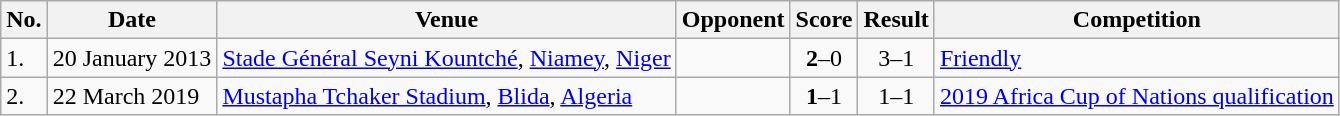<table class="wikitable" style="font-size:100%;">
<tr>
<th>No.</th>
<th>Date</th>
<th>Venue</th>
<th>Opponent</th>
<th>Score</th>
<th>Result</th>
<th>Competition</th>
</tr>
<tr>
<td>1.</td>
<td>20 January 2013</td>
<td><a href='#'>Stade Général Seyni Kountché</a>, <a href='#'>Niamey</a>, <a href='#'>Niger</a></td>
<td></td>
<td align=center><strong>2</strong>–0</td>
<td align=center>3–1</td>
<td><a href='#'>Friendly</a></td>
</tr>
<tr>
<td>2.</td>
<td>22 March 2019</td>
<td><a href='#'>Mustapha Tchaker Stadium</a>, <a href='#'>Blida</a>, <a href='#'>Algeria</a></td>
<td></td>
<td align=center><strong>1</strong>–1</td>
<td align=center>1–1</td>
<td><a href='#'>2019 Africa Cup of Nations qualification</a></td>
</tr>
</table>
